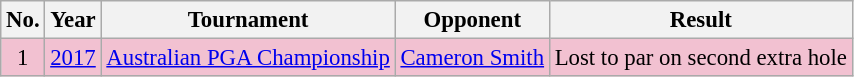<table class="wikitable" style="font-size:95%;">
<tr>
<th>No.</th>
<th>Year</th>
<th>Tournament</th>
<th>Opponent</th>
<th>Result</th>
</tr>
<tr style="background:#F2C1D1;">
<td align=center>1</td>
<td><a href='#'>2017</a></td>
<td><a href='#'>Australian PGA Championship</a></td>
<td> <a href='#'>Cameron Smith</a></td>
<td>Lost to par on second extra hole</td>
</tr>
</table>
